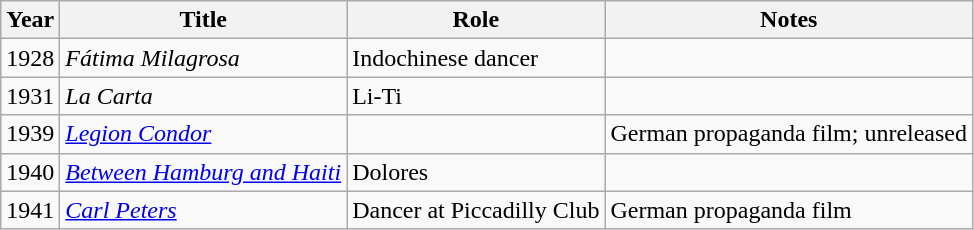<table class="wikitable sortable">
<tr>
<th>Year</th>
<th>Title</th>
<th>Role</th>
<th class="unsortable">Notes</th>
</tr>
<tr>
<td>1928</td>
<td><em>Fátima Milagrosa</em></td>
<td>Indochinese dancer</td>
<td></td>
</tr>
<tr>
<td>1931</td>
<td><em>La Carta</em></td>
<td>Li-Ti</td>
<td></td>
</tr>
<tr>
<td>1939</td>
<td><em><a href='#'>Legion Condor</a></em></td>
<td></td>
<td>German propaganda film; unreleased</td>
</tr>
<tr>
<td>1940</td>
<td><em><a href='#'>Between Hamburg and Haiti</a></em></td>
<td>Dolores</td>
<td></td>
</tr>
<tr>
<td>1941</td>
<td><em><a href='#'>Carl Peters</a></em></td>
<td>Dancer at Piccadilly Club</td>
<td>German propaganda film</td>
</tr>
</table>
